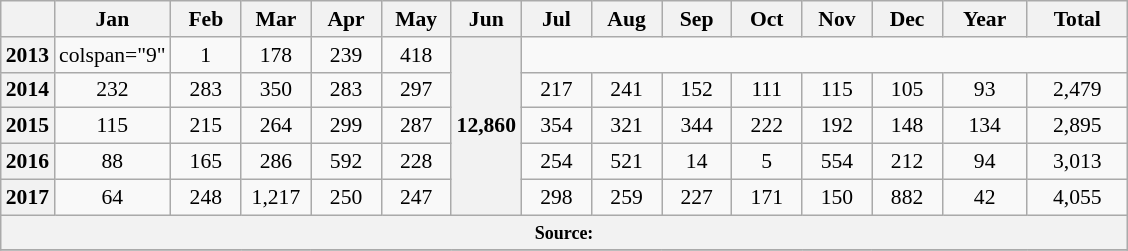<table class="wikitable" style="font-size: 90%; text-align: center">
<tr>
<th></th>
<th width="40px">Jan</th>
<th width="40px">Feb</th>
<th width="40px">Mar</th>
<th width="40px">Apr</th>
<th width="40px">May</th>
<th width="40px">Jun</th>
<th width="40px">Jul</th>
<th width="40px">Aug</th>
<th width="40px">Sep</th>
<th width="40px">Oct</th>
<th width="40px">Nov</th>
<th width="40px">Dec</th>
<th width="50px">Year</th>
<th width="60px">Total</th>
</tr>
<tr>
<th>2013</th>
<td>colspan="9" </td>
<td>1</td>
<td>178</td>
<td>239</td>
<td>418</td>
<th rowspan="5">12,860</th>
</tr>
<tr>
<th>2014</th>
<td>232</td>
<td>283</td>
<td>350</td>
<td>283</td>
<td>297</td>
<td>217</td>
<td>241</td>
<td>152</td>
<td>111</td>
<td>115</td>
<td>105</td>
<td>93</td>
<td>2,479</td>
</tr>
<tr>
<th>2015</th>
<td>115</td>
<td>215</td>
<td>264</td>
<td>299</td>
<td>287</td>
<td>354</td>
<td>321</td>
<td>344</td>
<td>222</td>
<td>192</td>
<td>148</td>
<td>134</td>
<td>2,895</td>
</tr>
<tr>
<th>2016</th>
<td>88</td>
<td>165</td>
<td>286</td>
<td>592</td>
<td>228</td>
<td>254</td>
<td>521</td>
<td>14</td>
<td>5</td>
<td>554</td>
<td>212</td>
<td>94</td>
<td>3,013</td>
</tr>
<tr>
<th>2017</th>
<td>64</td>
<td>248</td>
<td>1,217</td>
<td>250</td>
<td>247</td>
<td>298</td>
<td>259</td>
<td>227</td>
<td>171</td>
<td>150</td>
<td>882</td>
<td>42</td>
<td>4,055</td>
</tr>
<tr>
<th colspan="15"><small>Source:</small></th>
</tr>
<tr>
</tr>
</table>
